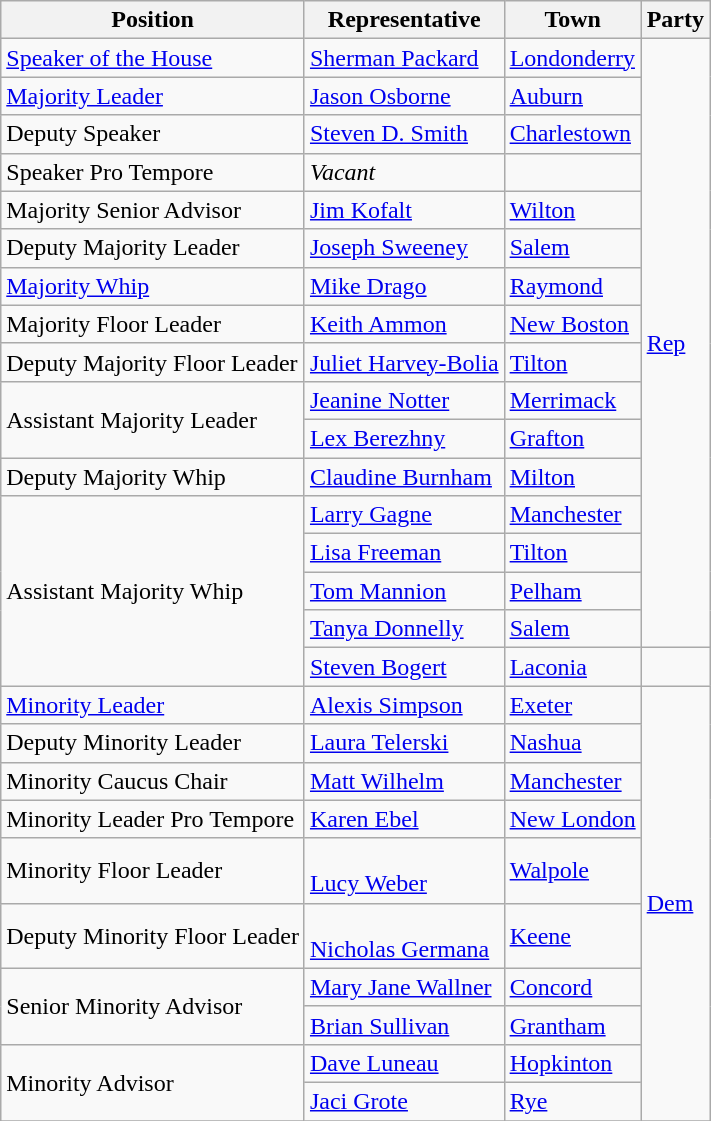<table class=wikitable>
<tr>
<th>Position</th>
<th>Representative</th>
<th>Town</th>
<th>Party</th>
</tr>
<tr>
<td><a href='#'>Speaker of the House</a></td>
<td><a href='#'>Sherman Packard</a></td>
<td><a href='#'>Londonderry</a></td>
<td rowspan="16" ><a href='#'>Rep</a></td>
</tr>
<tr>
<td><a href='#'>Majority Leader</a></td>
<td><a href='#'>Jason Osborne</a></td>
<td><a href='#'>Auburn</a></td>
</tr>
<tr>
<td>Deputy Speaker</td>
<td><a href='#'>Steven D. Smith</a></td>
<td><a href='#'>Charlestown</a></td>
</tr>
<tr>
<td>Speaker Pro Tempore</td>
<td><em>Vacant</em></td>
<td></td>
</tr>
<tr>
<td rowspan=1>Majority Senior Advisor</td>
<td><a href='#'>Jim Kofalt</a></td>
<td><a href='#'>Wilton</a></td>
</tr>
<tr>
<td>Deputy Majority Leader</td>
<td><a href='#'>Joseph Sweeney</a></td>
<td><a href='#'>Salem</a></td>
</tr>
<tr>
<td><a href='#'>Majority Whip</a></td>
<td><a href='#'>Mike Drago</a></td>
<td><a href='#'>Raymond</a></td>
</tr>
<tr>
<td>Majority Floor Leader</td>
<td><a href='#'>Keith Ammon</a></td>
<td><a href='#'>New Boston</a></td>
</tr>
<tr>
<td>Deputy Majority Floor Leader</td>
<td><a href='#'>Juliet Harvey-Bolia</a></td>
<td><a href='#'>Tilton</a></td>
</tr>
<tr>
<td rowspan=2>Assistant Majority Leader</td>
<td><a href='#'>Jeanine Notter</a></td>
<td><a href='#'>Merrimack</a></td>
</tr>
<tr>
<td><a href='#'>Lex Berezhny</a></td>
<td><a href='#'>Grafton</a></td>
</tr>
<tr>
<td rowspan=1>Deputy Majority Whip</td>
<td><a href='#'>Claudine Burnham</a></td>
<td><a href='#'>Milton</a></td>
</tr>
<tr>
<td rowspan=5>Assistant Majority Whip</td>
<td><a href='#'>Larry Gagne</a></td>
<td><a href='#'>Manchester</a></td>
</tr>
<tr>
<td><a href='#'>Lisa Freeman</a></td>
<td><a href='#'>Tilton</a></td>
</tr>
<tr>
<td><a href='#'>Tom Mannion</a></td>
<td><a href='#'>Pelham</a></td>
</tr>
<tr>
<td><a href='#'>Tanya Donnelly</a></td>
<td><a href='#'>Salem</a></td>
</tr>
<tr>
<td><a href='#'>Steven Bogert</a></td>
<td><a href='#'>Laconia</a></td>
</tr>
<tr>
<td><a href='#'>Minority Leader</a></td>
<td><a href='#'>Alexis Simpson</a></td>
<td><a href='#'>Exeter</a></td>
<td rowspan="10" ><a href='#'>Dem</a></td>
</tr>
<tr>
<td>Deputy Minority Leader</td>
<td><a href='#'>Laura Telerski</a></td>
<td><a href='#'>Nashua</a></td>
</tr>
<tr>
<td>Minority Caucus Chair</td>
<td><a href='#'>Matt Wilhelm</a></td>
<td><a href='#'>Manchester</a></td>
</tr>
<tr>
<td>Minority Leader Pro Tempore</td>
<td><a href='#'>Karen Ebel</a></td>
<td><a href='#'>New London</a></td>
</tr>
<tr>
<td>Minority Floor Leader</td>
<td><br><a href='#'>Lucy Weber</a></td>
<td><a href='#'>Walpole</a></td>
</tr>
<tr>
<td>Deputy Minority Floor Leader</td>
<td><br><a href='#'>Nicholas Germana</a></td>
<td><a href='#'>Keene</a></td>
</tr>
<tr>
<td rowspan=2>Senior Minority Advisor</td>
<td><a href='#'>Mary Jane Wallner</a></td>
<td><a href='#'>Concord</a></td>
</tr>
<tr>
<td><a href='#'>Brian Sullivan</a></td>
<td><a href='#'>Grantham</a></td>
</tr>
<tr>
<td rowspan=2>Minority Advisor</td>
<td><a href='#'>Dave Luneau</a></td>
<td><a href='#'>Hopkinton</a></td>
</tr>
<tr>
<td><a href='#'>Jaci Grote</a></td>
<td><a href='#'>Rye</a></td>
</tr>
<tr>
</tr>
</table>
